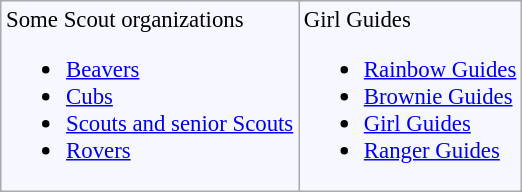<table class="wikitable" style="border: 1px solid #8888aa; background-color: #f7f8ff; padding: 12px; font-size: 95%; margin: 0px 12px 12px 0px; vertical-align: top;">
<tr>
<td>Some Scout organizations<br><ul><li><a href='#'>Beavers</a></li><li><a href='#'>Cubs</a></li><li><a href='#'>Scouts and senior Scouts</a></li><li><a href='#'>Rovers</a></li></ul></td>
<td>Girl Guides<br><ul><li><a href='#'>Rainbow Guides</a></li><li><a href='#'>Brownie Guides</a></li><li><a href='#'>Girl Guides</a></li><li><a href='#'>Ranger Guides</a></li></ul></td>
</tr>
</table>
